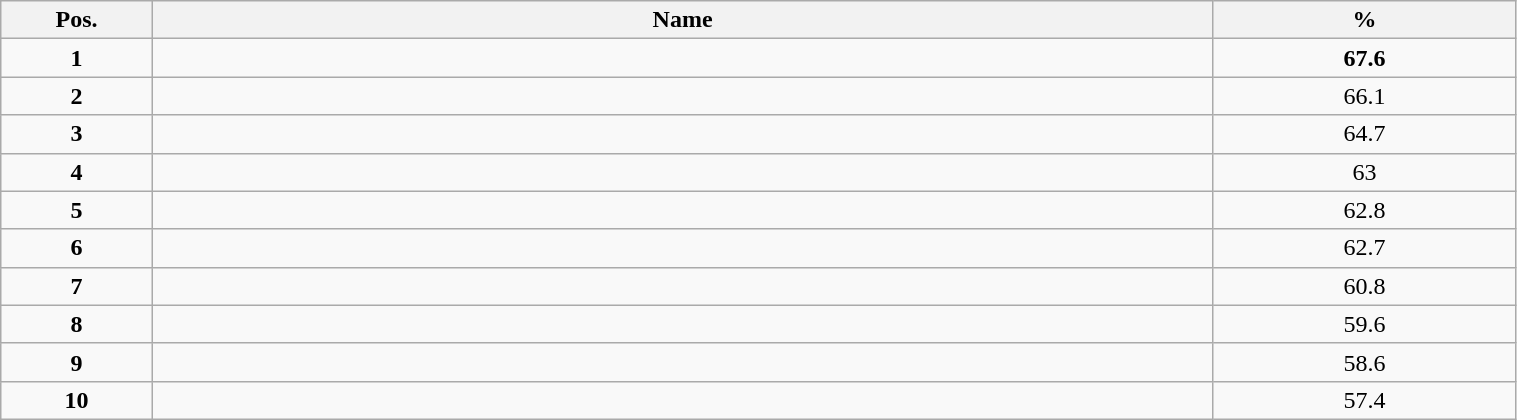<table class="wikitable" style="width:80%;">
<tr>
<th style="width:10%;">Pos.</th>
<th style="width:70%;">Name</th>
<th style="width:20%;">%</th>
</tr>
<tr>
<td align=center><strong>1</strong></td>
<td><strong></strong></td>
<td align=center><strong>67.6</strong></td>
</tr>
<tr>
<td align=center><strong>2</strong></td>
<td></td>
<td align=center>66.1</td>
</tr>
<tr>
<td align=center><strong>3</strong></td>
<td></td>
<td align=center>64.7</td>
</tr>
<tr>
<td align=center><strong>4</strong></td>
<td></td>
<td align=center>63</td>
</tr>
<tr>
<td align=center><strong>5</strong></td>
<td></td>
<td align=center>62.8</td>
</tr>
<tr>
<td align=center><strong>6</strong></td>
<td></td>
<td align=center>62.7</td>
</tr>
<tr>
<td align=center><strong>7</strong></td>
<td></td>
<td align=center>60.8</td>
</tr>
<tr>
<td align=center><strong>8</strong></td>
<td></td>
<td align=center>59.6</td>
</tr>
<tr>
<td align=center><strong>9</strong></td>
<td></td>
<td align=center>58.6</td>
</tr>
<tr>
<td align=center><strong>10</strong></td>
<td></td>
<td align=center>57.4</td>
</tr>
</table>
